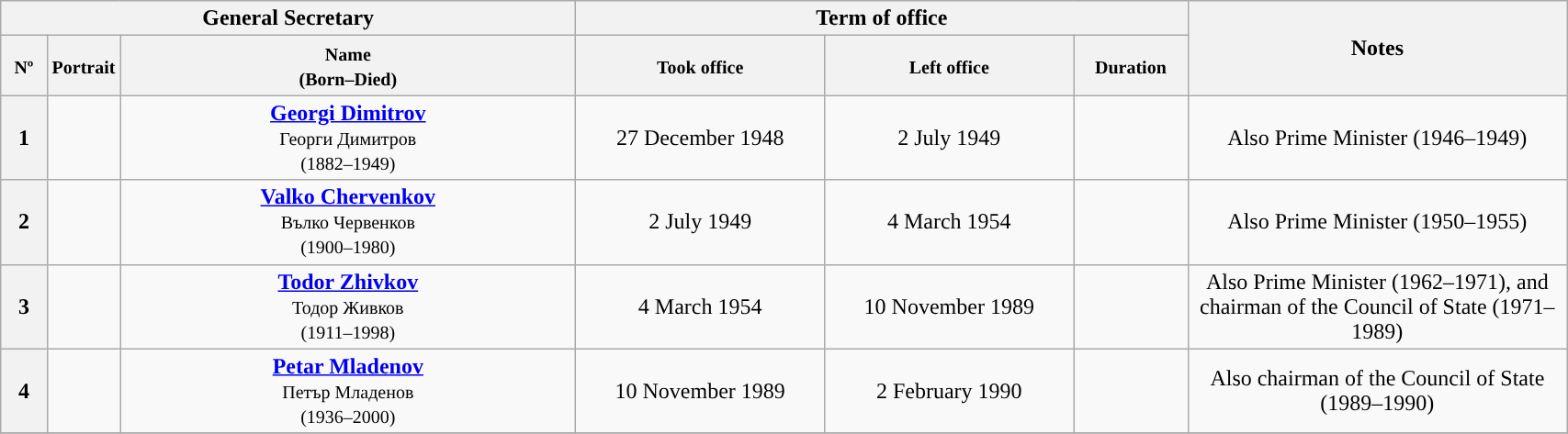<table class="wikitable" style="text-align:center; width:90%">
<tr>
<th width=35% colspan=3>General Secretary</th>
<th width=40% colspan=3>Term of office</th>
<th width=25% rowspan=2>Notes</th>
</tr>
<tr>
<th width=3%><small>Nº</small></th>
<th><small>Portrait</small></th>
<th width=30%><small>Name<br>(Born–Died)</small></th>
<th><small>Took office</small></th>
<th><small>Left office</small></th>
<th><small>Duration</small></th>
</tr>
<tr>
<th style="background:">1</th>
<td></td>
<td><strong><a href='#'>Georgi Dimitrov</a></strong><br><small><span>Георги Димитров</span><br>(1882–1949)</small></td>
<td>27 December 1948</td>
<td>2 July 1949</td>
<td></td>
<td>Also Prime Minister (1946–1949)</td>
</tr>
<tr>
<th style="background:">2</th>
<td></td>
<td><strong><a href='#'>Valko Chervenkov</a></strong><br><small><span>Вълко Червенков</span><br>(1900–1980)</small></td>
<td>2 July 1949</td>
<td>4 March 1954</td>
<td></td>
<td>Also Prime Minister (1950–1955)</td>
</tr>
<tr>
<th style="background:">3</th>
<td></td>
<td><strong><a href='#'>Todor Zhivkov</a></strong><br><small><span>Тодор Живков</span><br>(1911–1998)</small></td>
<td>4 March 1954</td>
<td>10 November 1989</td>
<td></td>
<td>Also Prime Minister (1962–1971), and chairman of the Council of State (1971–1989)</td>
</tr>
<tr>
<th style="background:">4</th>
<td></td>
<td><strong><a href='#'>Petar Mladenov</a></strong><br><small><span>Петър Младенов</span><br>(1936–2000)</small></td>
<td>10 November 1989</td>
<td>2 February 1990</td>
<td></td>
<td>Also chairman of the Council of State (1989–1990)</td>
</tr>
<tr>
</tr>
</table>
